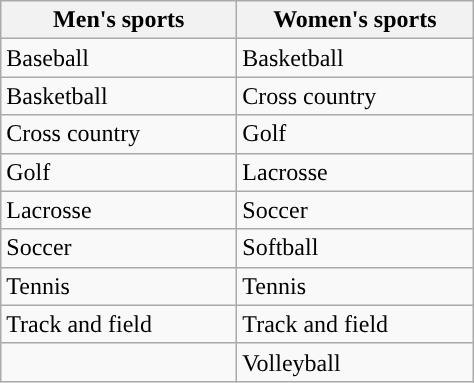<table class="wikitable"; style= "text-align: ">
<tr>
<th width=150px>Men's sports</th>
<th width=150px>Women's sports</th>
</tr>
<tr>
<td>Baseball</td>
<td>Basketball</td>
</tr>
<tr>
<td>Basketball</td>
<td>Cross country</td>
</tr>
<tr>
<td>Cross country</td>
<td>Golf</td>
</tr>
<tr>
<td>Golf</td>
<td>Lacrosse</td>
</tr>
<tr>
<td>Lacrosse</td>
<td>Soccer</td>
</tr>
<tr>
<td>Soccer</td>
<td>Softball</td>
</tr>
<tr>
<td>Tennis</td>
<td>Tennis</td>
</tr>
<tr>
<td>Track and field</td>
<td>Track and field</td>
</tr>
<tr>
<td></td>
<td>Volleyball</td>
</tr>
</table>
